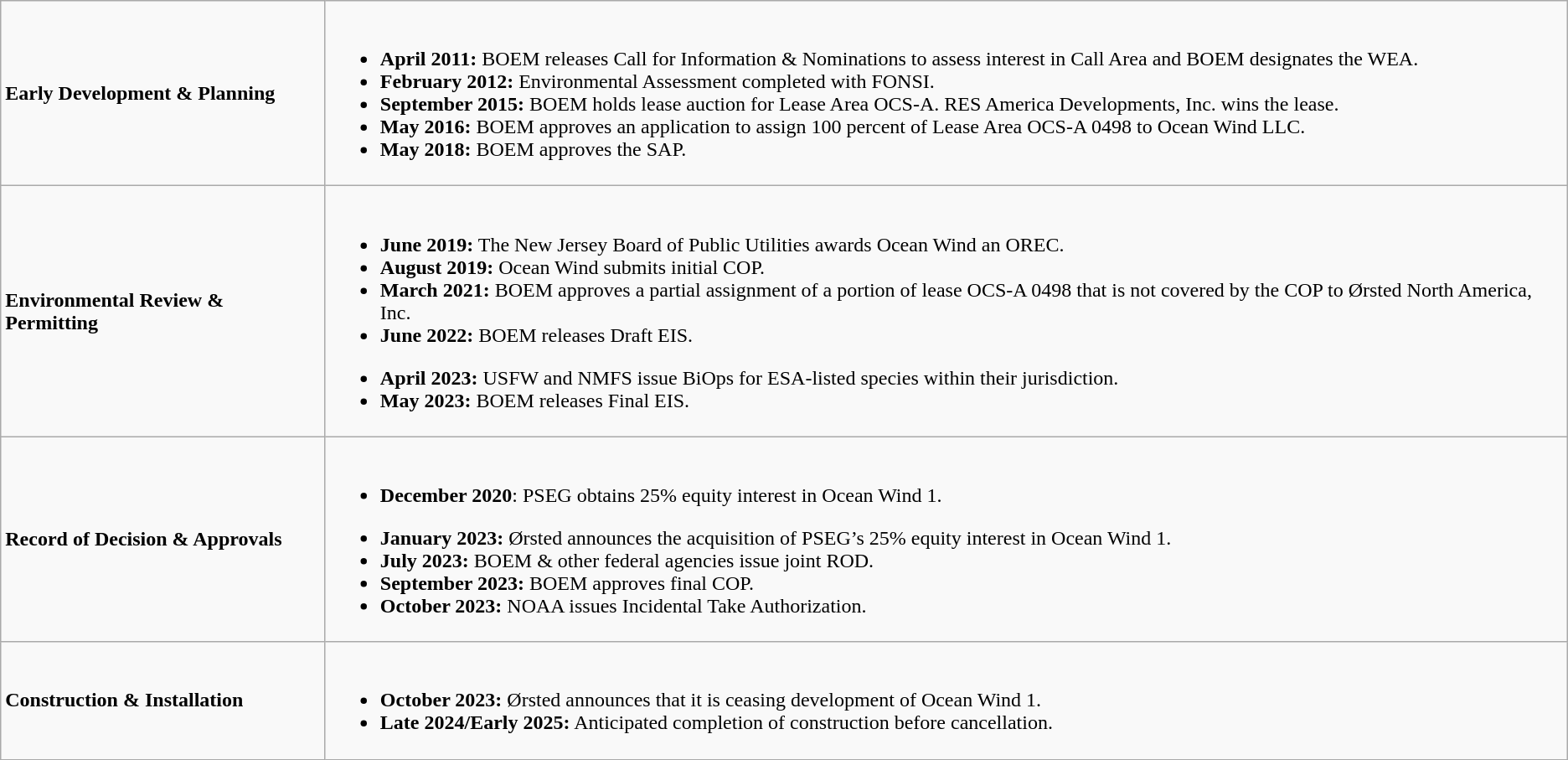<table class="wikitable">
<tr>
<td><strong>Early Development & Planning</strong></td>
<td><br><ul><li><strong>April 2011:</strong> BOEM releases Call for Information & Nominations to assess interest in Call Area and BOEM designates the WEA.</li><li><strong>February 2012:</strong> Environmental Assessment completed with FONSI.</li><li><strong>September 2015:</strong> BOEM holds lease auction for Lease Area OCS-A. RES America Developments, Inc. wins the lease.</li><li><strong>May 2016:</strong> BOEM approves an application to assign 100 percent of Lease Area OCS-A 0498 to Ocean Wind LLC.</li><li><strong>May 2018:</strong> BOEM approves the SAP.</li></ul></td>
</tr>
<tr>
<td><strong>Environmental Review & Permitting</strong></td>
<td><br><ul><li><strong>June 2019:</strong> The New Jersey Board of Public Utilities awards Ocean Wind an OREC.</li><li><strong>August 2019:</strong> Ocean Wind submits initial COP.</li><li><strong>March 2021:</strong> BOEM approves a partial assignment of a portion of lease OCS-A 0498 that is not covered by the COP to Ørsted North America, Inc.</li><li><strong>June 2022:</strong> BOEM releases Draft EIS.</li></ul><ul><li><strong>April 2023:</strong> USFW and NMFS issue BiOps for ESA-listed species within their jurisdiction.</li><li><strong>May 2023:</strong> BOEM releases Final EIS.</li></ul></td>
</tr>
<tr>
<td><strong>Record of Decision & Approvals</strong></td>
<td><br><ul><li><strong>December 2020</strong>: PSEG obtains 25% equity interest in Ocean Wind 1.</li></ul><ul><li><strong>January 2023:</strong> Ørsted announces the acquisition of PSEG’s 25% equity interest in Ocean Wind 1.</li><li><strong>July 2023:</strong> BOEM & other federal agencies issue joint ROD.</li><li><strong>September 2023:</strong> BOEM approves final COP.</li><li><strong>October 2023:</strong> NOAA issues Incidental Take Authorization.</li></ul></td>
</tr>
<tr>
<td><strong>Construction & Installation</strong></td>
<td><br><ul><li><strong>October 2023:</strong> Ørsted announces that it is ceasing development of Ocean Wind 1.</li><li><strong>Late 2024/Early 2025:</strong> Anticipated completion of construction before cancellation.</li></ul></td>
</tr>
</table>
